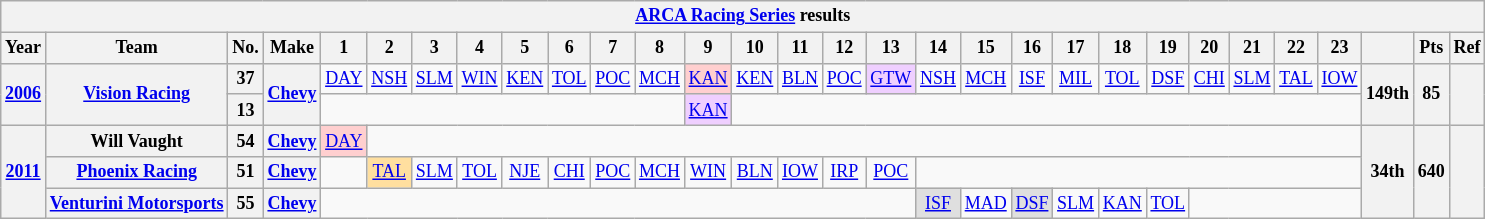<table class="wikitable" style="text-align:center; font-size:75%">
<tr>
<th colspan=48><a href='#'>ARCA Racing Series</a> results</th>
</tr>
<tr>
<th>Year</th>
<th>Team</th>
<th>No.</th>
<th>Make</th>
<th>1</th>
<th>2</th>
<th>3</th>
<th>4</th>
<th>5</th>
<th>6</th>
<th>7</th>
<th>8</th>
<th>9</th>
<th>10</th>
<th>11</th>
<th>12</th>
<th>13</th>
<th>14</th>
<th>15</th>
<th>16</th>
<th>17</th>
<th>18</th>
<th>19</th>
<th>20</th>
<th>21</th>
<th>22</th>
<th>23</th>
<th></th>
<th>Pts</th>
<th>Ref</th>
</tr>
<tr>
<th rowspan=2><a href='#'>2006</a></th>
<th rowspan=2><a href='#'>Vision Racing</a></th>
<th>37</th>
<th rowspan=2><a href='#'>Chevy</a></th>
<td><a href='#'>DAY</a></td>
<td><a href='#'>NSH</a></td>
<td><a href='#'>SLM</a></td>
<td><a href='#'>WIN</a></td>
<td><a href='#'>KEN</a></td>
<td><a href='#'>TOL</a></td>
<td><a href='#'>POC</a></td>
<td><a href='#'>MCH</a></td>
<td style="background:#FFCFCF;"><a href='#'>KAN</a><br></td>
<td><a href='#'>KEN</a></td>
<td><a href='#'>BLN</a></td>
<td><a href='#'>POC</a></td>
<td style="background:#EFCFFF;"><a href='#'>GTW</a><br></td>
<td><a href='#'>NSH</a></td>
<td><a href='#'>MCH</a></td>
<td><a href='#'>ISF</a></td>
<td><a href='#'>MIL</a></td>
<td><a href='#'>TOL</a></td>
<td><a href='#'>DSF</a></td>
<td><a href='#'>CHI</a></td>
<td><a href='#'>SLM</a></td>
<td><a href='#'>TAL</a></td>
<td><a href='#'>IOW</a></td>
<th rowspan=2>149th</th>
<th rowspan=2>85</th>
<th rowspan=2></th>
</tr>
<tr>
<th>13</th>
<td colspan=8></td>
<td style="background:#EFCFFF;"><a href='#'>KAN</a><br></td>
<td colspan=14></td>
</tr>
<tr>
<th rowspan=3><a href='#'>2011</a></th>
<th>Will Vaught</th>
<th>54</th>
<th><a href='#'>Chevy</a></th>
<td style="background:#FFCFCF;"><a href='#'>DAY</a><br></td>
<td colspan=22></td>
<th rowspan=3>34th</th>
<th rowspan=3>640</th>
<th rowspan=3></th>
</tr>
<tr>
<th><a href='#'>Phoenix Racing</a></th>
<th>51</th>
<th><a href='#'>Chevy</a></th>
<td></td>
<td style="background:#FFDF9F;"><a href='#'>TAL</a><br></td>
<td><a href='#'>SLM</a></td>
<td><a href='#'>TOL</a></td>
<td><a href='#'>NJE</a></td>
<td><a href='#'>CHI</a></td>
<td><a href='#'>POC</a></td>
<td><a href='#'>MCH</a></td>
<td><a href='#'>WIN</a></td>
<td><a href='#'>BLN</a></td>
<td><a href='#'>IOW</a></td>
<td><a href='#'>IRP</a></td>
<td><a href='#'>POC</a></td>
<td colspan=10></td>
</tr>
<tr>
<th><a href='#'>Venturini Motorsports</a></th>
<th>55</th>
<th><a href='#'>Chevy</a></th>
<td colspan=13></td>
<td style="background:#DFDFDF;"><a href='#'>ISF</a><br></td>
<td><a href='#'>MAD</a></td>
<td style="background:#DFDFDF;"><a href='#'>DSF</a><br></td>
<td><a href='#'>SLM</a></td>
<td><a href='#'>KAN</a></td>
<td><a href='#'>TOL</a></td>
<td colspan=4></td>
</tr>
</table>
